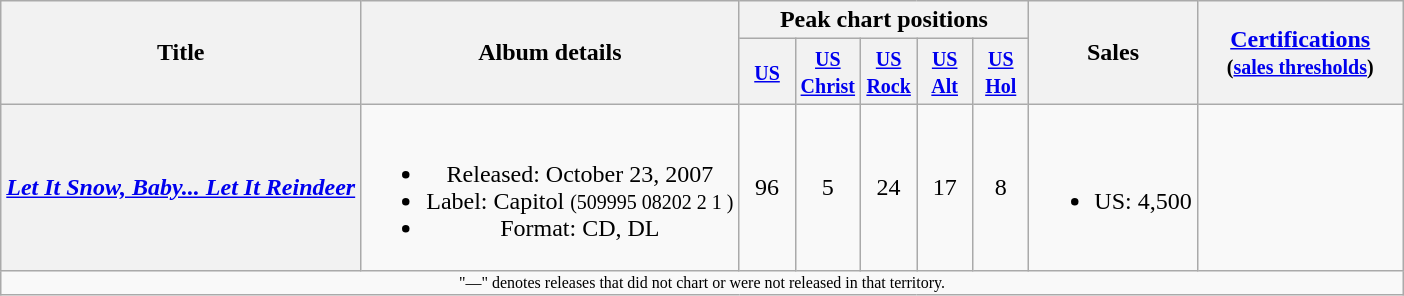<table class="wikitable plainrowheaders" style="text-align:center;">
<tr>
<th rowspan="2" scope="col">Title</th>
<th rowspan="2" scope="col">Album details</th>
<th colspan="5" scope="col">Peak chart positions</th>
<th rowspan="2">Sales</th>
<th rowspan="2" width="130"><a href='#'>Certifications</a><br><small>(<a href='#'>sales thresholds</a>)</small></th>
</tr>
<tr>
<th style="width:30px;"><small><a href='#'>US</a><br></small></th>
<th style="width:30px;"><small><a href='#'>US<br>Christ</a><br></small></th>
<th style="width:30px;"><small><a href='#'>US<br>Rock</a><br></small></th>
<th style="width:30px;"><small><a href='#'>US<br>Alt</a><br></small></th>
<th style="width:30px;"><small><a href='#'>US<br>Hol</a><br></small></th>
</tr>
<tr>
<th scope="row"><em><a href='#'>Let It Snow, Baby... Let It Reindeer</a></em></th>
<td><br><ul><li>Released: October 23, 2007</li><li>Label: Capitol <small>(509995 08202 2 1 )</small></li><li>Format: CD, DL</li></ul></td>
<td>96</td>
<td>5</td>
<td>24</td>
<td>17</td>
<td>8</td>
<td><br><ul><li>US: 4,500</li></ul></td>
<td></td>
</tr>
<tr>
<td colspan="10" align="center" style="font-size: 8pt">"—" denotes releases that did not chart or were not released in that territory.</td>
</tr>
</table>
